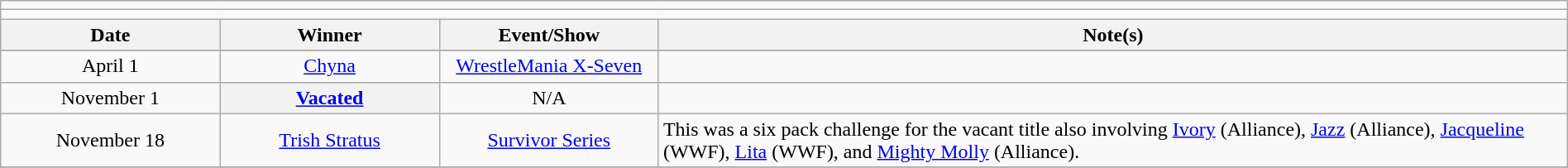<table class="wikitable" style="text-align:center; width:100%;">
<tr>
<td colspan="5"></td>
</tr>
<tr>
<td colspan="5"><strong></strong></td>
</tr>
<tr>
<th width=14%>Date</th>
<th width=14%>Winner</th>
<th width=14%>Event/Show</th>
<th width=58%>Note(s)</th>
</tr>
<tr>
</tr>
<tr>
<td>April 1</td>
<td><a href='#'>Chyna</a></td>
<td><a href='#'>WrestleMania X-Seven</a></td>
<td></td>
</tr>
<tr>
<td>November 1</td>
<th><a href='#'>Vacated</a></th>
<td>N/A</td>
<td></td>
</tr>
<tr>
<td>November 18</td>
<td><a href='#'>Trish Stratus</a></td>
<td><a href='#'>Survivor Series</a></td>
<td align=left>This was a six pack challenge for the vacant title also involving <a href='#'>Ivory</a> (Alliance), <a href='#'>Jazz</a> (Alliance), <a href='#'>Jacqueline</a> (WWF), <a href='#'>Lita</a> (WWF), and <a href='#'>Mighty Molly</a> (Alliance).</td>
</tr>
<tr>
</tr>
</table>
